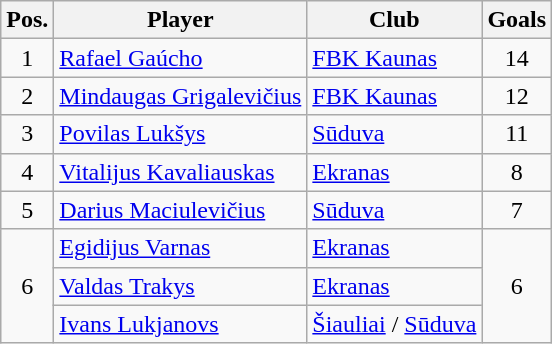<table class="wikitable">
<tr>
<th>Pos.</th>
<th>Player</th>
<th>Club</th>
<th>Goals</th>
</tr>
<tr>
<td rowspan=1 align="center">1</td>
<td> <a href='#'>Rafael Gaúcho</a></td>
<td><a href='#'>FBK Kaunas</a></td>
<td rowspan=1 align="center">14</td>
</tr>
<tr>
<td rowspan=1 align="center">2</td>
<td> <a href='#'>Mindaugas Grigalevičius</a></td>
<td><a href='#'>FBK Kaunas</a></td>
<td rowspan=1 align="center">12</td>
</tr>
<tr>
<td rowspan=1 align="center">3</td>
<td> <a href='#'>Povilas Lukšys</a></td>
<td><a href='#'>Sūduva</a></td>
<td rowspan=1 align="center">11</td>
</tr>
<tr>
<td rowspan=1 align="center">4</td>
<td> <a href='#'>Vitalijus Kavaliauskas</a></td>
<td><a href='#'>Ekranas</a></td>
<td rowspan=1 align="center">8</td>
</tr>
<tr>
<td rowspan=1 align="center">5</td>
<td> <a href='#'>Darius Maciulevičius</a></td>
<td><a href='#'>Sūduva</a></td>
<td rowspan=1 align="center">7</td>
</tr>
<tr>
<td rowspan=3 align="center">6</td>
<td> <a href='#'>Egidijus Varnas</a></td>
<td><a href='#'>Ekranas</a></td>
<td rowspan=3 align="center">6</td>
</tr>
<tr>
<td> <a href='#'>Valdas Trakys</a></td>
<td><a href='#'>Ekranas</a></td>
</tr>
<tr>
<td> <a href='#'>Ivans Lukjanovs</a></td>
<td><a href='#'>Šiauliai</a> / <a href='#'>Sūduva</a></td>
</tr>
</table>
